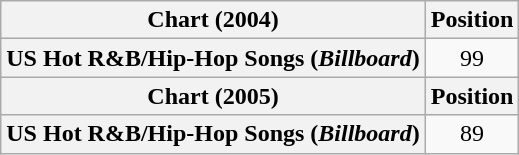<table class="wikitable plainrowheaders">
<tr>
<th scope="col">Chart (2004)</th>
<th scope="col">Position</th>
</tr>
<tr>
<th scope="row">US Hot R&B/Hip-Hop Songs (<em>Billboard</em>)</th>
<td style="text-align:center;">99</td>
</tr>
<tr>
<th scope="col">Chart (2005)</th>
<th scope="col">Position</th>
</tr>
<tr>
<th scope="row">US Hot R&B/Hip-Hop Songs (<em>Billboard</em>)</th>
<td style="text-align:center;">89</td>
</tr>
</table>
